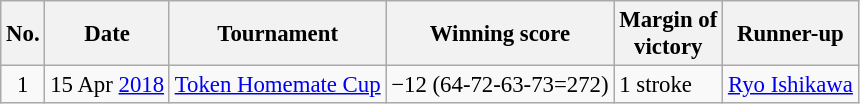<table class="wikitable" style="font-size:95%;">
<tr>
<th>No.</th>
<th>Date</th>
<th>Tournament</th>
<th>Winning score</th>
<th>Margin of<br>victory</th>
<th>Runner-up</th>
</tr>
<tr>
<td align=center>1</td>
<td align=right>15 Apr <a href='#'>2018</a></td>
<td><a href='#'>Token Homemate Cup</a></td>
<td>−12 (64-72-63-73=272)</td>
<td>1 stroke</td>
<td> <a href='#'>Ryo Ishikawa</a></td>
</tr>
</table>
